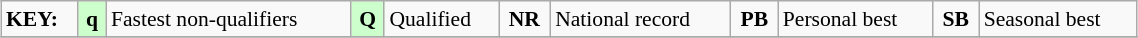<table class="wikitable" style="margin:0.5em auto; font-size:90%;position:relative;" width=60%>
<tr>
<td><strong>KEY:</strong></td>
<td bgcolor=ccffcc align=center><strong>q</strong></td>
<td>Fastest non-qualifiers</td>
<td bgcolor=ccffcc align=center><strong>Q</strong></td>
<td>Qualified</td>
<td align=center><strong>NR</strong></td>
<td>National record</td>
<td align=center><strong>PB</strong></td>
<td>Personal best</td>
<td align=center><strong>SB</strong></td>
<td>Seasonal best</td>
</tr>
<tr>
</tr>
</table>
